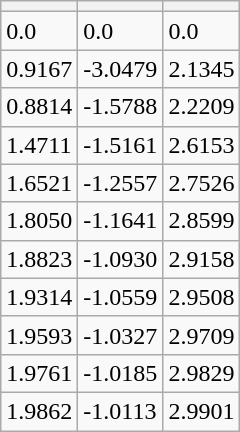<table class="wikitable" border="1">
<tr>
<th></th>
<th></th>
<th></th>
</tr>
<tr>
<td>0.0</td>
<td>0.0</td>
<td>0.0</td>
</tr>
<tr>
<td>0.9167</td>
<td>-3.0479</td>
<td>2.1345</td>
</tr>
<tr>
<td>0.8814</td>
<td>-1.5788</td>
<td>2.2209</td>
</tr>
<tr>
<td>1.4711</td>
<td>-1.5161</td>
<td>2.6153</td>
</tr>
<tr>
<td>1.6521</td>
<td>-1.2557</td>
<td>2.7526</td>
</tr>
<tr>
<td>1.8050</td>
<td>-1.1641</td>
<td>2.8599</td>
</tr>
<tr>
<td>1.8823</td>
<td>-1.0930</td>
<td>2.9158</td>
</tr>
<tr>
<td>1.9314</td>
<td>-1.0559</td>
<td>2.9508</td>
</tr>
<tr>
<td>1.9593</td>
<td>-1.0327</td>
<td>2.9709</td>
</tr>
<tr>
<td>1.9761</td>
<td>-1.0185</td>
<td>2.9829</td>
</tr>
<tr>
<td>1.9862</td>
<td>-1.0113</td>
<td>2.9901</td>
</tr>
</table>
